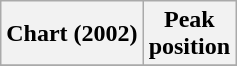<table class="wikitable plainrowheaders" style="text-align:center">
<tr>
<th scope="col">Chart (2002)</th>
<th scope="col">Peak<br>position</th>
</tr>
<tr>
</tr>
</table>
